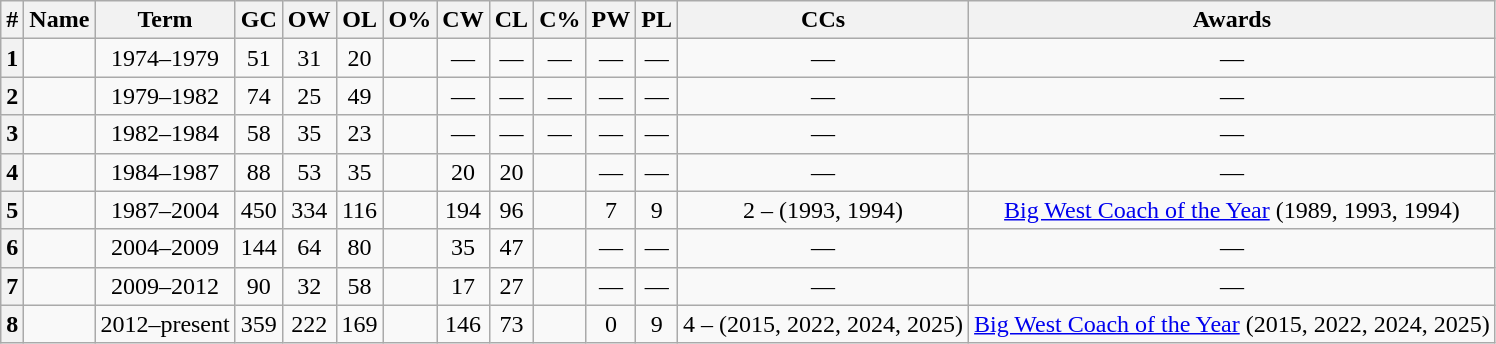<table class="wikitable sortable">
<tr>
<th>#</th>
<th>Name</th>
<th>Term</th>
<th>GC</th>
<th>OW</th>
<th>OL</th>
<th>O%</th>
<th>CW</th>
<th>CL</th>
<th>C%</th>
<th>PW</th>
<th>PL</th>
<th>CCs</th>
<th class="unsortable">Awards</th>
</tr>
<tr>
<th align="center">1</th>
<td></td>
<td align="center">1974–1979</td>
<td align="center">51</td>
<td align="center">31</td>
<td align="center">20</td>
<td align="center"></td>
<td align="center">—</td>
<td align="center">—</td>
<td align="center">—</td>
<td align="center">—</td>
<td align="center">—</td>
<td align="center">—</td>
<td align="center">—</td>
</tr>
<tr>
<th align="center">2</th>
<td></td>
<td align="center">1979–1982</td>
<td align="center">74</td>
<td align="center">25</td>
<td align="center">49</td>
<td align="center"></td>
<td align="center">—</td>
<td align="center">—</td>
<td align="center">—</td>
<td align="center">—</td>
<td align="center">—</td>
<td align="center">—</td>
<td align="center">—</td>
</tr>
<tr>
<th align="center">3</th>
<td></td>
<td align="center">1982–1984</td>
<td align="center">58</td>
<td align="center">35</td>
<td align="center">23</td>
<td align="center"></td>
<td align="center">—</td>
<td align="center">—</td>
<td align="center">—</td>
<td align="center">—</td>
<td align="center">—</td>
<td align="center">—</td>
<td align="center">—</td>
</tr>
<tr>
<th align="center">4</th>
<td></td>
<td align="center">1984–1987</td>
<td align="center">88</td>
<td align="center">53</td>
<td align="center">35</td>
<td align="center"></td>
<td align="center">20</td>
<td align="center">20</td>
<td align="center"></td>
<td align="center">—</td>
<td align="center">—</td>
<td align="center">—</td>
<td align="center">—</td>
</tr>
<tr>
<th align="center">5</th>
<td></td>
<td align="center">1987–2004</td>
<td align="center">450</td>
<td align="center">334</td>
<td align="center">116</td>
<td align="center"></td>
<td align="center">194</td>
<td align="center">96</td>
<td align="center"></td>
<td align="center">7</td>
<td align="center">9</td>
<td align="center">2 – (1993, 1994)</td>
<td align="center"><a href='#'>Big West Coach of the Year</a> (1989, 1993, 1994)</td>
</tr>
<tr>
<th align="center">6</th>
<td></td>
<td align="center">2004–2009</td>
<td align="center">144</td>
<td align="center">64</td>
<td align="center">80</td>
<td align="center"></td>
<td align="center">35</td>
<td align="center">47</td>
<td align="center"></td>
<td align="center">—</td>
<td align="center">—</td>
<td align="center">—</td>
<td align="center">—</td>
</tr>
<tr>
<th align="center">7</th>
<td></td>
<td align="center">2009–2012</td>
<td align="center">90</td>
<td align="center">32</td>
<td align="center">58</td>
<td align="center"></td>
<td align="center">17</td>
<td align="center">27</td>
<td align="center"></td>
<td align="center">—</td>
<td align="center">—</td>
<td align="center">—</td>
<td align="center">—</td>
</tr>
<tr>
<th align="center">8</th>
<td></td>
<td align="center">2012–present</td>
<td align="center">359</td>
<td align="center">222</td>
<td align="center">169</td>
<td align="center"></td>
<td align="center">146</td>
<td align="center">73</td>
<td align="center"></td>
<td align="center">0</td>
<td align="center">9</td>
<td align="center">4 – (2015, 2022, 2024, 2025)</td>
<td align="center"><a href='#'>Big West Coach of the Year</a> (2015, 2022, 2024, 2025)</td>
</tr>
</table>
